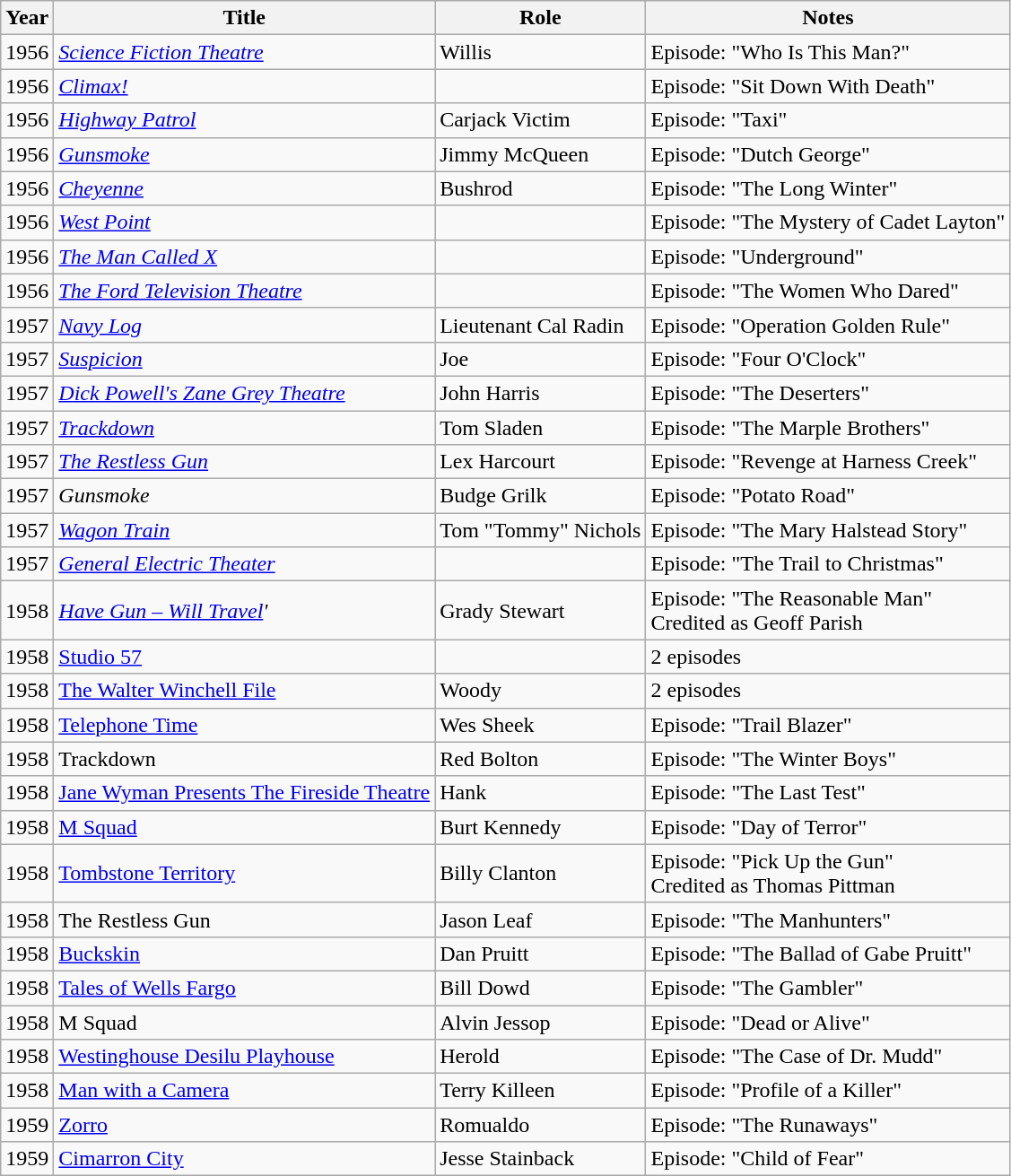<table class="wikitable sortable">
<tr>
<th>Year</th>
<th>Title</th>
<th>Role</th>
<th class="unsortable">Notes</th>
</tr>
<tr>
<td>1956</td>
<td><em><a href='#'>Science Fiction Theatre</a></em></td>
<td>Willis</td>
<td>Episode: "Who Is This Man?"</td>
</tr>
<tr>
<td>1956</td>
<td><em><a href='#'>Climax!</a></em></td>
<td></td>
<td>Episode: "Sit Down With Death"</td>
</tr>
<tr>
<td>1956</td>
<td><em><a href='#'>Highway Patrol</a></em></td>
<td>Carjack Victim</td>
<td>Episode: "Taxi"</td>
</tr>
<tr>
<td>1956</td>
<td><em><a href='#'>Gunsmoke</a></em></td>
<td>Jimmy McQueen</td>
<td>Episode: "Dutch George"</td>
</tr>
<tr>
<td>1956</td>
<td><em><a href='#'>Cheyenne</a></em></td>
<td>Bushrod</td>
<td>Episode: "The Long Winter"</td>
</tr>
<tr>
<td>1956</td>
<td><em><a href='#'>West Point</a></em></td>
<td></td>
<td>Episode: "The Mystery of Cadet Layton"</td>
</tr>
<tr>
<td>1956</td>
<td><em><a href='#'>The Man Called X</a></em></td>
<td></td>
<td>Episode: "Underground"</td>
</tr>
<tr>
<td>1956</td>
<td><em><a href='#'>The Ford Television Theatre</a></em></td>
<td></td>
<td>Episode: "The Women Who Dared"</td>
</tr>
<tr>
<td>1957</td>
<td><em><a href='#'>Navy Log</a></em></td>
<td>Lieutenant Cal Radin</td>
<td>Episode: "Operation Golden Rule"</td>
</tr>
<tr>
<td>1957</td>
<td><em><a href='#'>Suspicion</a></em></td>
<td>Joe</td>
<td>Episode: "Four O'Clock"</td>
</tr>
<tr>
<td>1957</td>
<td><em><a href='#'>Dick Powell's Zane Grey Theatre</a></em></td>
<td>John Harris</td>
<td>Episode: "The Deserters"</td>
</tr>
<tr>
<td>1957</td>
<td><em><a href='#'>Trackdown</a></em></td>
<td>Tom Sladen</td>
<td>Episode: "The Marple Brothers"</td>
</tr>
<tr>
<td>1957</td>
<td><em><a href='#'>The Restless Gun</a></em></td>
<td>Lex Harcourt</td>
<td>Episode: "Revenge at Harness Creek"</td>
</tr>
<tr>
<td>1957</td>
<td><em>Gunsmoke</em></td>
<td>Budge Grilk</td>
<td>Episode: "Potato Road"</td>
</tr>
<tr>
<td>1957</td>
<td><em><a href='#'>Wagon Train</a></em></td>
<td>Tom "Tommy" Nichols</td>
<td>Episode: "The Mary Halstead Story"</td>
</tr>
<tr>
<td>1957</td>
<td><em><a href='#'>General Electric Theater</a></em></td>
<td></td>
<td>Episode: "The Trail to Christmas"</td>
</tr>
<tr>
<td>1958</td>
<td><em><a href='#'>Have Gun – Will Travel</a>'</td>
<td>Grady Stewart</td>
<td>Episode: "The Reasonable Man"<br>Credited as Geoff Parish</td>
</tr>
<tr>
<td>1958</td>
<td></em><a href='#'>Studio 57</a><em></td>
<td></td>
<td>2 episodes</td>
</tr>
<tr>
<td>1958</td>
<td></em><a href='#'>The Walter Winchell File</a><em></td>
<td>Woody</td>
<td>2 episodes</td>
</tr>
<tr>
<td>1958</td>
<td></em><a href='#'>Telephone Time</a><em></td>
<td>Wes Sheek</td>
<td>Episode: "Trail Blazer"</td>
</tr>
<tr>
<td>1958</td>
<td></em>Trackdown<em></td>
<td>Red Bolton</td>
<td>Episode: "The Winter Boys"</td>
</tr>
<tr>
<td>1958</td>
<td></em><a href='#'>Jane Wyman Presents The Fireside Theatre</a><em></td>
<td>Hank</td>
<td>Episode: "The Last Test"</td>
</tr>
<tr>
<td>1958</td>
<td></em><a href='#'>M Squad</a><em></td>
<td>Burt Kennedy</td>
<td>Episode: "Day of Terror"</td>
</tr>
<tr>
<td>1958</td>
<td></em><a href='#'>Tombstone Territory</a><em></td>
<td>Billy Clanton</td>
<td>Episode: "Pick Up the Gun"<br>Credited as Thomas Pittman</td>
</tr>
<tr>
<td>1958</td>
<td></em>The Restless Gun<em></td>
<td>Jason Leaf</td>
<td>Episode: "The Manhunters"</td>
</tr>
<tr>
<td>1958</td>
<td></em><a href='#'>Buckskin</a><em></td>
<td>Dan Pruitt</td>
<td>Episode: "The Ballad of Gabe Pruitt"</td>
</tr>
<tr>
<td>1958</td>
<td></em><a href='#'>Tales of Wells Fargo</a><em></td>
<td>Bill Dowd</td>
<td>Episode: "The Gambler"</td>
</tr>
<tr>
<td>1958</td>
<td></em>M Squad<em></td>
<td>Alvin Jessop</td>
<td>Episode: "Dead or Alive"</td>
</tr>
<tr>
<td>1958</td>
<td></em><a href='#'>Westinghouse Desilu Playhouse</a><em></td>
<td>Herold</td>
<td>Episode: "The Case of Dr. Mudd"</td>
</tr>
<tr>
<td>1958</td>
<td></em><a href='#'>Man with a Camera</a><em></td>
<td>Terry Killeen</td>
<td>Episode: "Profile of a Killer"</td>
</tr>
<tr>
<td>1959</td>
<td></em><a href='#'>Zorro</a><em></td>
<td>Romualdo</td>
<td>Episode: "The Runaways"</td>
</tr>
<tr>
<td>1959</td>
<td></em><a href='#'>Cimarron City</a><em></td>
<td>Jesse Stainback</td>
<td>Episode: "Child of Fear"</td>
</tr>
</table>
